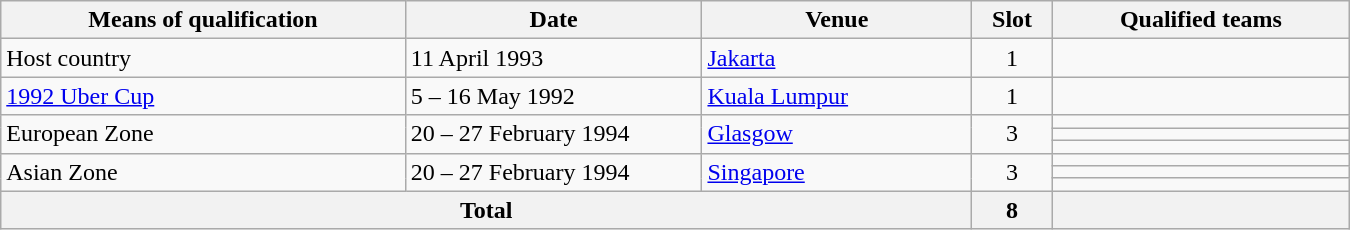<table class="wikitable" width="900">
<tr>
<th width="30%">Means of qualification</th>
<th width="22%">Date</th>
<th width="20%">Venue</th>
<th width="6%">Slot</th>
<th width="22%">Qualified teams</th>
</tr>
<tr>
<td>Host country</td>
<td>11 April 1993</td>
<td><a href='#'>Jakarta</a></td>
<td align="center">1</td>
<td></td>
</tr>
<tr>
<td><a href='#'>1992 Uber Cup</a></td>
<td>5 – 16 May 1992</td>
<td><a href='#'>Kuala Lumpur</a></td>
<td align="center">1</td>
<td></td>
</tr>
<tr>
<td rowspan="3">European Zone</td>
<td rowspan="3">20 – 27 February 1994</td>
<td rowspan="3"><a href='#'>Glasgow</a></td>
<td rowspan="3" align="center">3</td>
<td></td>
</tr>
<tr>
<td></td>
</tr>
<tr>
<td></td>
</tr>
<tr>
<td rowspan="3">Asian Zone</td>
<td rowspan="3">20 – 27 February 1994</td>
<td rowspan="3"><a href='#'>Singapore</a></td>
<td rowspan="3" align="center">3</td>
<td></td>
</tr>
<tr>
<td></td>
</tr>
<tr>
<td></td>
</tr>
<tr>
<th colspan="3">Total</th>
<th>8</th>
<th></th>
</tr>
</table>
